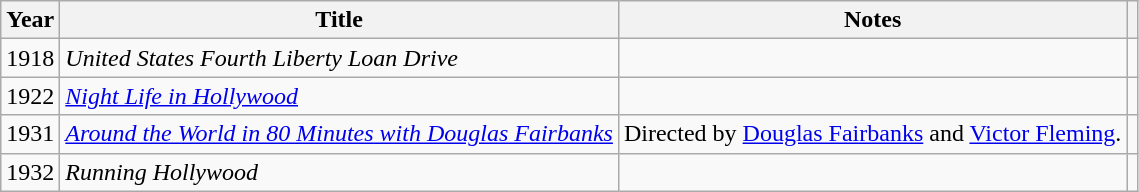<table class="wikitable plainrowheaders sortable">
<tr>
<th scope="col">Year</th>
<th scope="col">Title</th>
<th scope="col">Notes</th>
<th scope="col" class="unsortable"></th>
</tr>
<tr>
<td>1918</td>
<td><em>United States Fourth Liberty Loan Drive</em></td>
<td></td>
<td></td>
</tr>
<tr>
<td>1922</td>
<td><em><a href='#'>Night Life in Hollywood</a></em></td>
<td></td>
<td></td>
</tr>
<tr>
<td>1931</td>
<td><em><a href='#'>Around the World in 80 Minutes with Douglas Fairbanks</a></em></td>
<td>Directed by <a href='#'>Douglas Fairbanks</a> and <a href='#'>Victor Fleming</a>.</td>
<td></td>
</tr>
<tr>
<td>1932</td>
<td><em>Running Hollywood</em></td>
<td></td>
<td></td>
</tr>
</table>
